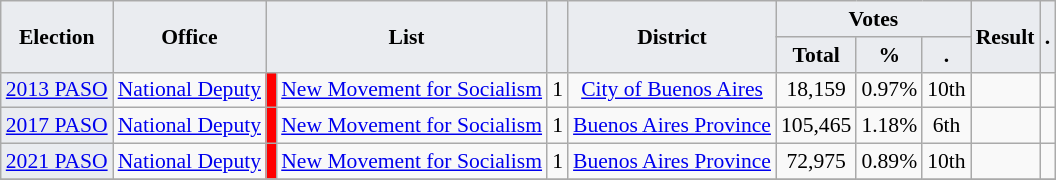<table class="wikitable" style="font-size:90%; text-align:center;">
<tr>
<th style="background-color:#EAECF0;" rowspan=2>Election</th>
<th style="background-color:#EAECF0;" rowspan=2>Office</th>
<th style="background-color:#EAECF0;" colspan=2 rowspan=2>List</th>
<th style="background-color:#EAECF0;" rowspan=2></th>
<th style="background-color:#EAECF0;" rowspan=2>District</th>
<th style="background-color:#EAECF0;" colspan=3>Votes</th>
<th style="background-color:#EAECF0;" rowspan=2>Result</th>
<th style="background-color:#EAECF0;" rowspan=2>.</th>
</tr>
<tr>
<th style="background-color:#EAECF0;">Total</th>
<th style="background-color:#EAECF0;">%</th>
<th style="background-color:#EAECF0;">.</th>
</tr>
<tr>
<td style="background-color:#EAECF0;"><a href='#'>2013 PASO</a></td>
<td><a href='#'>National Deputy</a></td>
<td style="background-color:red;"></td>
<td><a href='#'>New Movement for Socialism</a></td>
<td>1</td>
<td><a href='#'>City of Buenos Aires</a></td>
<td>18,159</td>
<td>0.97%</td>
<td>10th</td>
<td></td>
<td></td>
</tr>
<tr>
<td style="background-color:#EAECF0;"><a href='#'>2017 PASO</a></td>
<td><a href='#'>National Deputy</a></td>
<td style="background-color:red;"></td>
<td><a href='#'>New Movement for Socialism</a></td>
<td>1</td>
<td><a href='#'>Buenos Aires Province</a></td>
<td>105,465</td>
<td>1.18%</td>
<td>6th</td>
<td></td>
<td></td>
</tr>
<tr>
<td style="background-color:#EAECF0;"><a href='#'>2021 PASO</a></td>
<td><a href='#'>National Deputy</a></td>
<td style="background-color:red;"></td>
<td><a href='#'>New Movement for Socialism</a></td>
<td>1</td>
<td><a href='#'>Buenos Aires Province</a></td>
<td>72,975</td>
<td>0.89%</td>
<td>10th</td>
<td></td>
<td></td>
</tr>
<tr>
</tr>
</table>
